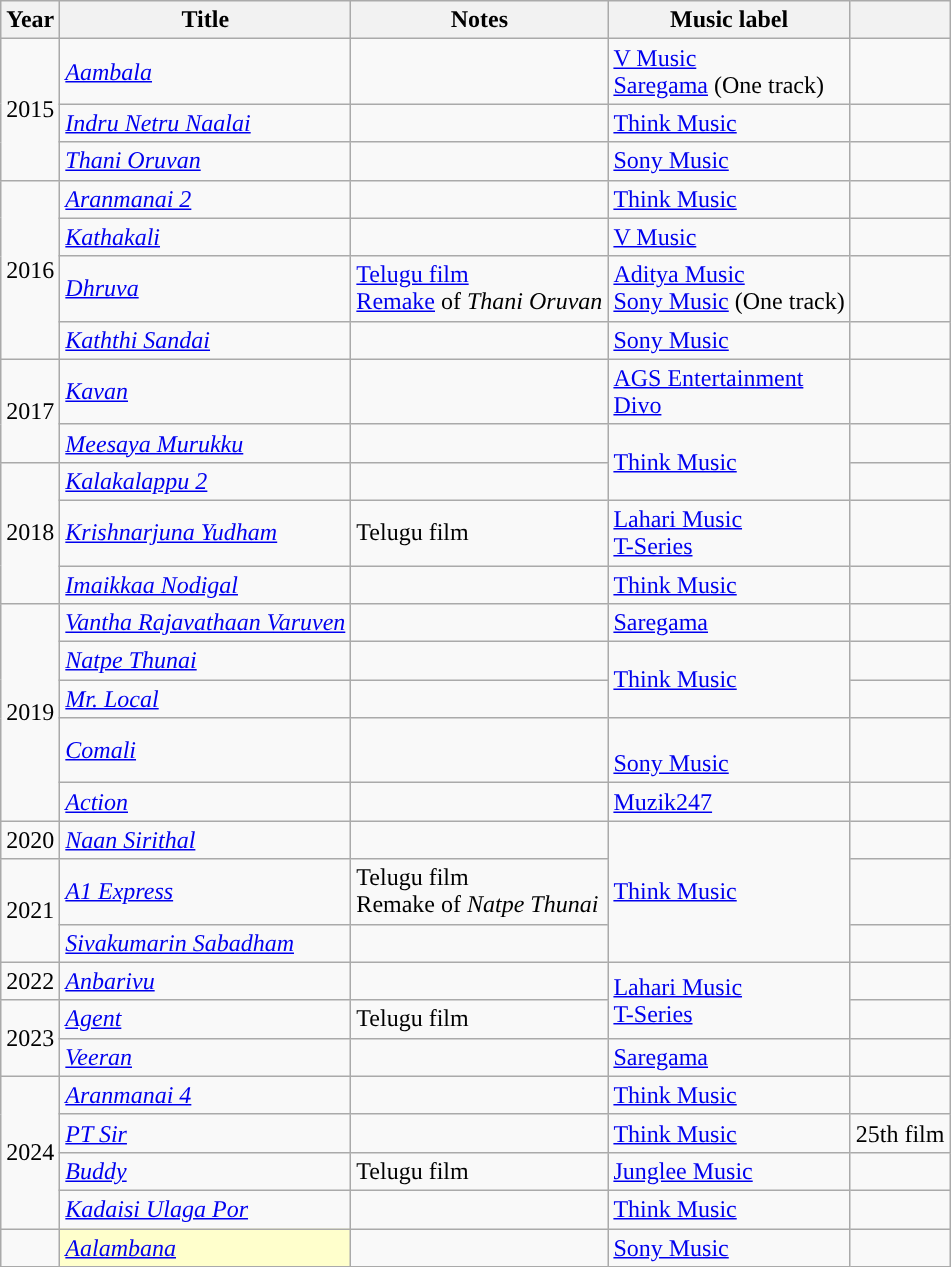<table class="wikitable sortable" style=>
<tr>
<th>Year</th>
<th>Title</th>
<th>Notes</th>
<th>Music label</th>
<th></th>
</tr>
<tr>
<td rowspan=3>2015</td>
<td><em><a href='#'>Aambala</a></em></td>
<td></td>
<td><a href='#'>V Music</a><br><a href='#'>Saregama</a> (One track)</td>
<td></td>
</tr>
<tr>
<td><em><a href='#'>Indru Netru Naalai</a></em></td>
<td></td>
<td><a href='#'>Think Music</a></td>
<td></td>
</tr>
<tr>
<td><em><a href='#'>Thani Oruvan</a></em></td>
<td></td>
<td><a href='#'>Sony Music</a></td>
<td></td>
</tr>
<tr>
<td rowspan="4">2016</td>
<td><em><a href='#'>Aranmanai 2</a></em></td>
<td></td>
<td><a href='#'>Think Music</a></td>
<td></td>
</tr>
<tr>
<td><em><a href='#'>Kathakali</a></em></td>
<td></td>
<td><a href='#'>V Music</a></td>
<td></td>
</tr>
<tr>
<td><em><a href='#'>Dhruva</a></em></td>
<td><a href='#'>Telugu film</a><br><a href='#'>Remake</a> of <em>Thani Oruvan</em></td>
<td><a href='#'>Aditya Music</a><br><a href='#'>Sony Music</a> (One track)</td>
<td></td>
</tr>
<tr>
<td><em><a href='#'>Kaththi Sandai</a></em></td>
<td></td>
<td><a href='#'>Sony Music</a></td>
<td></td>
</tr>
<tr>
<td rowspan="2">2017</td>
<td><em><a href='#'>Kavan</a></em></td>
<td></td>
<td><a href='#'>AGS Entertainment</a><br><a href='#'>Divo</a></td>
<td></td>
</tr>
<tr>
<td><em><a href='#'>Meesaya Murukku</a></em></td>
<td></td>
<td rowspan="2"><a href='#'>Think Music</a></td>
<td></td>
</tr>
<tr>
<td rowspan="3">2018</td>
<td><em><a href='#'>Kalakalappu 2</a></em></td>
<td></td>
<td></td>
</tr>
<tr>
<td><em><a href='#'>Krishnarjuna Yudham</a></em></td>
<td>Telugu film</td>
<td><a href='#'>Lahari Music</a><br><a href='#'>T-Series</a></td>
<td></td>
</tr>
<tr>
<td><em><a href='#'>Imaikkaa Nodigal</a></em></td>
<td></td>
<td><a href='#'>Think Music</a></td>
<td></td>
</tr>
<tr>
<td rowspan="5">2019</td>
<td><em><a href='#'>Vantha Rajavathaan Varuven</a></em></td>
<td></td>
<td><a href='#'>Saregama</a></td>
<td></td>
</tr>
<tr>
<td><em><a href='#'>Natpe Thunai</a></em></td>
<td></td>
<td rowspan="2"><a href='#'>Think Music</a></td>
<td></td>
</tr>
<tr>
<td><em><a href='#'>Mr. Local</a></em></td>
<td></td>
<td></td>
</tr>
<tr>
<td><em><a href='#'>Comali</a></em></td>
<td></td>
<td><br><a href='#'>Sony Music</a></td>
<td></td>
</tr>
<tr>
<td><em><a href='#'>Action</a></em></td>
<td></td>
<td><a href='#'>Muzik247</a></td>
<td></td>
</tr>
<tr>
<td>2020</td>
<td><em><a href='#'>Naan Sirithal</a></em></td>
<td></td>
<td rowspan="3"><a href='#'>Think Music</a></td>
<td></td>
</tr>
<tr>
<td rowspan="2">2021</td>
<td><em><a href='#'>A1 Express</a></em></td>
<td>Telugu film<br>Remake of <em>Natpe Thunai</em></td>
<td></td>
</tr>
<tr>
<td><em><a href='#'>Sivakumarin Sabadham</a></em></td>
<td></td>
<td></td>
</tr>
<tr>
<td>2022</td>
<td><em><a href='#'>Anbarivu</a></em></td>
<td></td>
<td rowspan="2"><a href='#'>Lahari Music</a><br><a href='#'>T-Series</a></td>
<td></td>
</tr>
<tr>
<td rowspan="2">2023</td>
<td><em><a href='#'>Agent</a></em></td>
<td>Telugu film</td>
<td></td>
</tr>
<tr>
<td><em><a href='#'>Veeran</a></em></td>
<td></td>
<td><a href='#'>Saregama</a></td>
<td></td>
</tr>
<tr>
<td rowspan="4">2024</td>
<td><em><a href='#'>Aranmanai 4</a></em></td>
<td></td>
<td><a href='#'>Think Music</a></td>
<td></td>
</tr>
<tr>
<td><em><a href='#'>PT Sir</a></em></td>
<td></td>
<td><a href='#'>Think Music</a></td>
<td>25th film</td>
</tr>
<tr>
<td><em><a href='#'>Buddy</a></em></td>
<td>Telugu film</td>
<td><a href='#'>Junglee Music</a></td>
<td></td>
</tr>
<tr>
<td><em><a href='#'>Kadaisi Ulaga Por</a></em></td>
<td></td>
<td><a href='#'>Think Music</a></td>
<td></td>
</tr>
<tr>
<td></td>
<td style="background:#FFFFCC;"><em><a href='#'>Aalambana</a></em> </td>
<td></td>
<td><a href='#'>Sony Music</a></td>
<td></td>
</tr>
</table>
